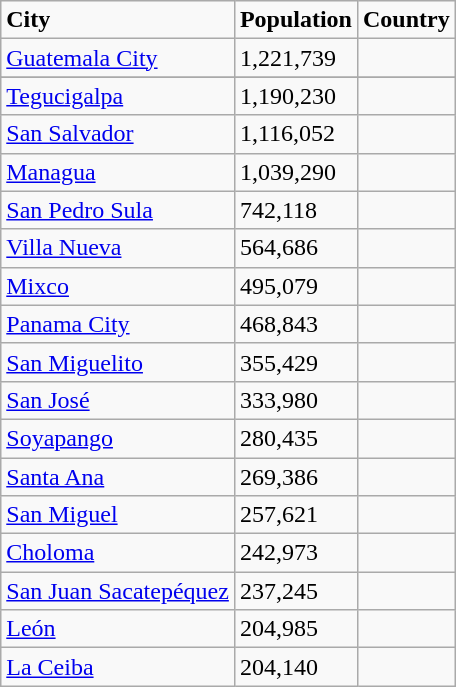<table class="sortable wikitable" style="margin: 1em 1em 1em 0; background: #f9f9f9; border: 1px #aaa solid; border-collapse: collapse">
<tr>
<td><strong>City</strong></td>
<td><strong>Population</strong></td>
<td><strong>Country</strong></td>
</tr>
<tr style="vertical-align: top; text-align: left;">
<td><a href='#'>Guatemala City</a></td>
<td>1,221,739</td>
<td></td>
</tr>
<tr style="vertical-align: top; text-align: left;">
</tr>
<tr style="vertical-align: top; text-align: left;">
<td><a href='#'>Tegucigalpa</a></td>
<td>1,190,230</td>
<td></td>
</tr>
<tr style="vertical-align: top; text-align: left;">
<td><a href='#'>San Salvador</a></td>
<td>1,116,052</td>
<td></td>
</tr>
<tr style="vertical-align: top; text-align: left;">
<td><a href='#'>Managua</a></td>
<td>1,039,290</td>
<td></td>
</tr>
<tr style="vertical-align: top; text-align: left;">
<td><a href='#'>San Pedro Sula</a></td>
<td>742,118</td>
<td></td>
</tr>
<tr style="vertical-align: top; text-align: left;">
<td><a href='#'>Villa Nueva</a></td>
<td>564,686</td>
<td></td>
</tr>
<tr style="vertical-align: top; text-align: left;">
<td><a href='#'>Mixco</a></td>
<td>495,079</td>
<td></td>
</tr>
<tr style="vertical-align: top; text-align: left;">
<td><a href='#'>Panama City</a></td>
<td>468,843</td>
<td></td>
</tr>
<tr style="vertical-align: top; text-align: left;">
<td><a href='#'>San Miguelito</a></td>
<td>355,429</td>
<td></td>
</tr>
<tr style="vertical-align: top; text-align: left;">
<td><a href='#'>San José</a></td>
<td>333,980</td>
<td></td>
</tr>
<tr style="vertical-align: top; text-align: left;">
<td><a href='#'>Soyapango</a></td>
<td>280,435</td>
<td></td>
</tr>
<tr style="vertical-align: top; text-align: left;">
<td><a href='#'>Santa Ana</a></td>
<td>269,386</td>
<td></td>
</tr>
<tr style="vertical-align: top; text-align: left;">
<td><a href='#'>San Miguel</a></td>
<td>257,621</td>
<td></td>
</tr>
<tr style="vertical-align: top; text-align: left;">
<td><a href='#'>Choloma</a></td>
<td>242,973</td>
<td></td>
</tr>
<tr style="vertical-align: top; text-align: left;">
<td><a href='#'>San Juan Sacatepéquez</a></td>
<td>237,245</td>
<td></td>
</tr>
<tr style="vertical-align: top; text-align: left;">
<td><a href='#'>León</a></td>
<td>204,985</td>
<td></td>
</tr>
<tr style="vertical-align: top; text-align: left;">
<td><a href='#'>La Ceiba</a></td>
<td>204,140</td>
<td></td>
</tr>
</table>
